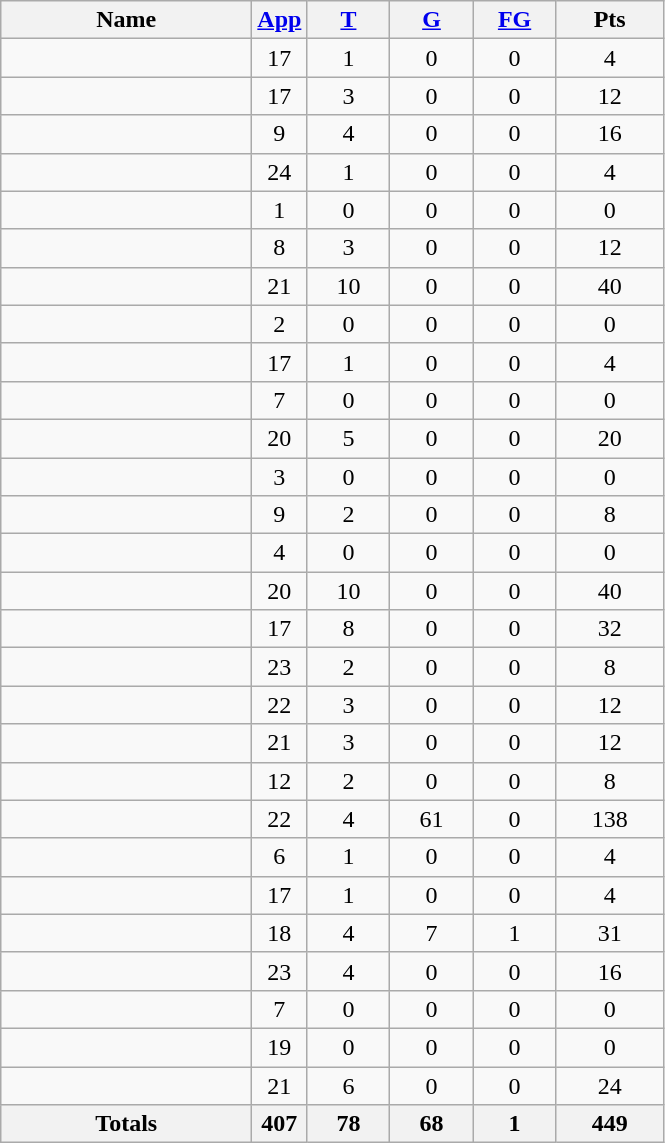<table class="wikitable sortable" style="text-align: center;">
<tr>
<th style="width:10em">Name</th>
<th><a href='#'>App</a></th>
<th style="width:3em"><a href='#'>T</a></th>
<th style="width:3em"><a href='#'>G</a></th>
<th style="width:3em"><a href='#'>FG</a></th>
<th style="width:4em">Pts</th>
</tr>
<tr>
<td style="text-align:left;"></td>
<td>17</td>
<td>1</td>
<td>0</td>
<td>0</td>
<td>4</td>
</tr>
<tr>
<td style="text-align:left;"></td>
<td>17</td>
<td>3</td>
<td>0</td>
<td>0</td>
<td>12</td>
</tr>
<tr>
<td style="text-align:left;"></td>
<td>9</td>
<td>4</td>
<td>0</td>
<td>0</td>
<td>16</td>
</tr>
<tr>
<td style="text-align:left;"></td>
<td>24</td>
<td>1</td>
<td>0</td>
<td>0</td>
<td>4</td>
</tr>
<tr>
<td style="text-align:left;"></td>
<td>1</td>
<td>0</td>
<td>0</td>
<td>0</td>
<td>0</td>
</tr>
<tr>
<td style="text-align:left;"></td>
<td>8</td>
<td>3</td>
<td>0</td>
<td>0</td>
<td>12</td>
</tr>
<tr>
<td style="text-align:left;"></td>
<td>21</td>
<td>10</td>
<td>0</td>
<td>0</td>
<td>40</td>
</tr>
<tr>
<td style="text-align:left;"></td>
<td>2</td>
<td>0</td>
<td>0</td>
<td>0</td>
<td>0</td>
</tr>
<tr>
<td style="text-align:left;"></td>
<td>17</td>
<td>1</td>
<td>0</td>
<td>0</td>
<td>4</td>
</tr>
<tr>
<td style="text-align:left;"></td>
<td>7</td>
<td>0</td>
<td>0</td>
<td>0</td>
<td>0</td>
</tr>
<tr>
<td style="text-align:left;"></td>
<td>20</td>
<td>5</td>
<td>0</td>
<td>0</td>
<td>20</td>
</tr>
<tr>
<td style="text-align:left;"></td>
<td>3</td>
<td>0</td>
<td>0</td>
<td>0</td>
<td>0</td>
</tr>
<tr>
<td style="text-align:left;"></td>
<td>9</td>
<td>2</td>
<td>0</td>
<td>0</td>
<td>8</td>
</tr>
<tr>
<td style="text-align:left;"></td>
<td>4</td>
<td>0</td>
<td>0</td>
<td>0</td>
<td>0</td>
</tr>
<tr>
<td style="text-align:left;"></td>
<td>20</td>
<td>10</td>
<td>0</td>
<td>0</td>
<td>40</td>
</tr>
<tr>
<td style="text-align:left;"></td>
<td>17</td>
<td>8</td>
<td>0</td>
<td>0</td>
<td>32</td>
</tr>
<tr>
<td style="text-align:left;"></td>
<td>23</td>
<td>2</td>
<td>0</td>
<td>0</td>
<td>8</td>
</tr>
<tr>
<td style="text-align:left;"></td>
<td>22</td>
<td>3</td>
<td>0</td>
<td>0</td>
<td>12</td>
</tr>
<tr>
<td style="text-align:left;"></td>
<td>21</td>
<td>3</td>
<td>0</td>
<td>0</td>
<td>12</td>
</tr>
<tr>
<td style="text-align:left;"></td>
<td>12</td>
<td>2</td>
<td>0</td>
<td>0</td>
<td>8</td>
</tr>
<tr>
<td style="text-align:left;"></td>
<td>22</td>
<td>4</td>
<td>61</td>
<td>0</td>
<td>138</td>
</tr>
<tr>
<td style="text-align:left;"></td>
<td>6</td>
<td>1</td>
<td>0</td>
<td>0</td>
<td>4</td>
</tr>
<tr>
<td style="text-align:left;"></td>
<td>17</td>
<td>1</td>
<td>0</td>
<td>0</td>
<td>4</td>
</tr>
<tr>
<td style="text-align:left;"></td>
<td>18</td>
<td>4</td>
<td>7</td>
<td>1</td>
<td>31</td>
</tr>
<tr>
<td style="text-align:left;"></td>
<td>23</td>
<td>4</td>
<td>0</td>
<td>0</td>
<td>16</td>
</tr>
<tr>
<td style="text-align:left;"></td>
<td>7</td>
<td>0</td>
<td>0</td>
<td>0</td>
<td>0</td>
</tr>
<tr>
<td style="text-align:left;"></td>
<td>19</td>
<td>0</td>
<td>0</td>
<td>0</td>
<td>0</td>
</tr>
<tr>
<td style="text-align:left;"></td>
<td>21</td>
<td>6</td>
<td>0</td>
<td>0</td>
<td>24</td>
</tr>
<tr class="sortbottom">
<th>Totals</th>
<th>407</th>
<th>78</th>
<th>68</th>
<th>1</th>
<th>449</th>
</tr>
</table>
